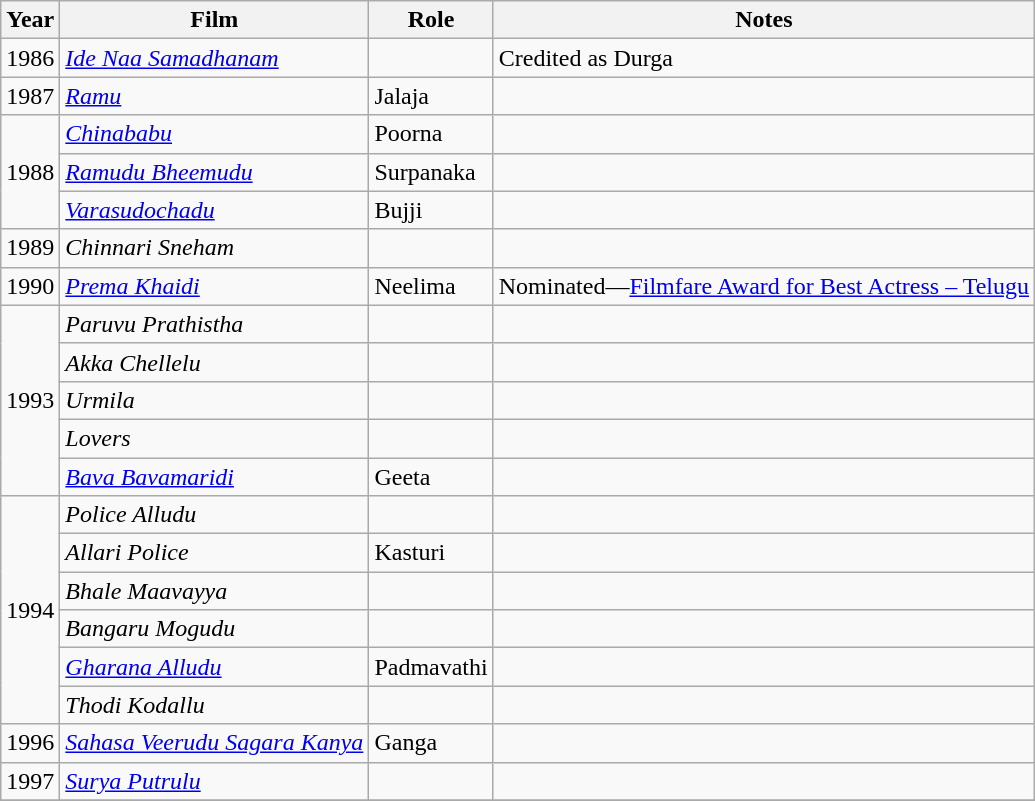<table class="wikitable sortable">
<tr>
<th>Year</th>
<th>Film</th>
<th>Role</th>
<th>Notes</th>
</tr>
<tr>
<td>1986</td>
<td><em><a href='#'>Ide Naa Samadhanam</a></em></td>
<td></td>
<td>Credited as Durga</td>
</tr>
<tr>
<td>1987</td>
<td><a href='#'><em>Ramu</em></a></td>
<td>Jalaja</td>
<td></td>
</tr>
<tr>
<td rowspan="3">1988</td>
<td><em><a href='#'>Chinababu</a></em></td>
<td>Poorna</td>
<td></td>
</tr>
<tr>
<td><em><a href='#'>Ramudu Bheemudu</a></em></td>
<td>Surpanaka</td>
</tr>
<tr>
<td><em><a href='#'>Varasudochadu</a></em></td>
<td>Bujji</td>
<td></td>
</tr>
<tr>
<td>1989</td>
<td><em>Chinnari Sneham</em></td>
<td></td>
<td></td>
</tr>
<tr>
<td>1990</td>
<td><em><a href='#'>Prema Khaidi</a></em></td>
<td>Neelima</td>
<td>Nominated—<a href='#'>Filmfare Award for Best Actress – Telugu</a></td>
</tr>
<tr>
<td rowspan="5">1993</td>
<td><em>Paruvu Prathistha</em></td>
<td></td>
<td></td>
</tr>
<tr>
<td><em>Akka Chellelu </em></td>
<td></td>
<td></td>
</tr>
<tr>
<td><em>Urmila</em></td>
<td></td>
<td></td>
</tr>
<tr>
<td><em>Lovers</em></td>
<td></td>
<td></td>
</tr>
<tr>
<td><em><a href='#'>Bava Bavamaridi</a></em></td>
<td>Geeta</td>
<td></td>
</tr>
<tr>
<td rowspan="6">1994</td>
<td><em>Police Alludu</em></td>
<td></td>
<td></td>
</tr>
<tr>
<td><em>Allari Police </em></td>
<td>Kasturi</td>
<td></td>
</tr>
<tr>
<td><em>Bhale Maavayya</em></td>
<td></td>
<td></td>
</tr>
<tr>
<td><em>Bangaru Mogudu </em></td>
<td></td>
<td></td>
</tr>
<tr>
<td><em><a href='#'>Gharana Alludu</a></em></td>
<td>Padmavathi</td>
<td></td>
</tr>
<tr>
<td><em>Thodi Kodallu</em></td>
<td></td>
<td></td>
</tr>
<tr>
<td>1996</td>
<td><em><a href='#'>Sahasa Veerudu Sagara Kanya</a></em></td>
<td>Ganga</td>
<td></td>
</tr>
<tr>
<td>1997</td>
<td><em><a href='#'>Surya Putrulu</a></em></td>
<td></td>
<td></td>
</tr>
<tr>
</tr>
</table>
